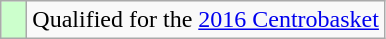<table class="wikitable">
<tr>
<td width=10px bgcolor="#ccffcc"></td>
<td>Qualified for the <a href='#'>2016 Centrobasket</a></td>
</tr>
</table>
